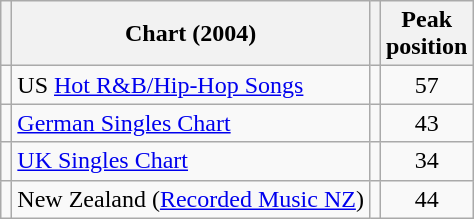<table class="wikitable">
<tr>
<th></th>
<th>Chart (2004)</th>
<th></th>
<th>Peak<br>position</th>
</tr>
<tr>
<td></td>
<td>US <a href='#'>Hot R&B/Hip-Hop Songs</a></td>
<td></td>
<td align="center">57</td>
</tr>
<tr>
<td></td>
<td><a href='#'>German Singles Chart</a></td>
<td></td>
<td align="center">43</td>
</tr>
<tr>
<td></td>
<td><a href='#'>UK Singles Chart</a></td>
<td></td>
<td align="center">34</td>
</tr>
<tr>
<td></td>
<td>New Zealand (<a href='#'>Recorded Music NZ</a>)</td>
<td></td>
<td align="center">44</td>
</tr>
</table>
